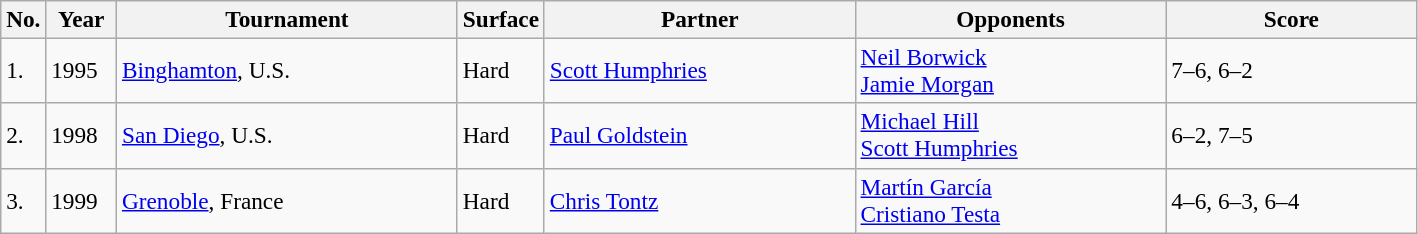<table class="sortable wikitable" style=font-size:97%>
<tr>
<th style="width:20px" class="unsortable">No.</th>
<th style="width:40px">Year</th>
<th style="width:220px">Tournament</th>
<th style="width:50px">Surface</th>
<th style="width:200px">Partner</th>
<th style="width:200px">Opponents</th>
<th style="width:160px" class="unsortable">Score</th>
</tr>
<tr>
<td>1.</td>
<td>1995</td>
<td><a href='#'>Binghamton</a>, U.S.</td>
<td>Hard</td>
<td> <a href='#'>Scott Humphries</a></td>
<td> <a href='#'>Neil Borwick</a><br> <a href='#'>Jamie Morgan</a></td>
<td>7–6, 6–2</td>
</tr>
<tr>
<td>2.</td>
<td>1998</td>
<td><a href='#'>San Diego</a>, U.S.</td>
<td>Hard</td>
<td> <a href='#'>Paul Goldstein</a></td>
<td> <a href='#'>Michael Hill</a><br> <a href='#'>Scott Humphries</a></td>
<td>6–2, 7–5</td>
</tr>
<tr>
<td>3.</td>
<td>1999</td>
<td><a href='#'>Grenoble</a>, France</td>
<td>Hard</td>
<td> <a href='#'>Chris Tontz</a></td>
<td> <a href='#'>Martín García</a><br> <a href='#'>Cristiano Testa</a></td>
<td>4–6, 6–3, 6–4</td>
</tr>
</table>
